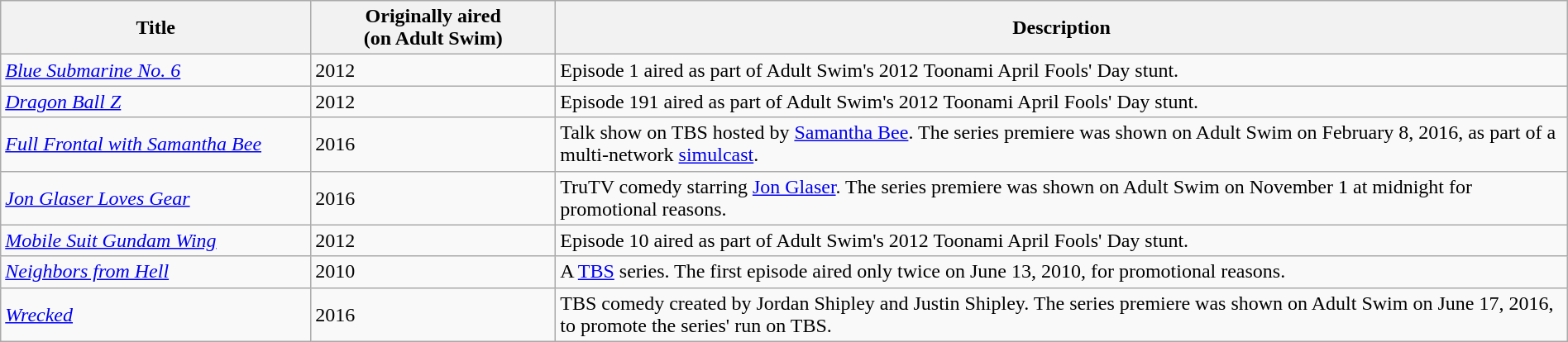<table class="wikitable sortable" style="width:100%;">
<tr>
<th style="width: 19%;">Title</th>
<th style="width: 15%;">Originally aired<br>(on Adult Swim)</th>
<th style="width: 62%;">Description</th>
</tr>
<tr>
<td><em><a href='#'>Blue Submarine No. 6</a></em></td>
<td>2012</td>
<td>Episode 1 aired as part of Adult Swim's 2012 Toonami April Fools' Day stunt.</td>
</tr>
<tr>
<td><em><a href='#'>Dragon Ball Z</a></em></td>
<td>2012</td>
<td>Episode 191 aired as part of Adult Swim's 2012 Toonami April Fools' Day stunt.</td>
</tr>
<tr>
<td><em><a href='#'>Full Frontal with Samantha Bee</a></em></td>
<td>2016</td>
<td>Talk show on TBS hosted by <a href='#'>Samantha Bee</a>. The series premiere was shown on Adult Swim on February 8, 2016, as part of a multi-network <a href='#'>simulcast</a>.</td>
</tr>
<tr>
<td><em><a href='#'>Jon Glaser Loves Gear</a></em></td>
<td>2016</td>
<td>TruTV comedy starring <a href='#'>Jon Glaser</a>. The series premiere was shown on Adult Swim on November 1 at midnight for promotional reasons.</td>
</tr>
<tr>
<td><em><a href='#'>Mobile Suit Gundam Wing</a></em></td>
<td>2012</td>
<td>Episode 10 aired as part of Adult Swim's 2012 Toonami April Fools' Day stunt.</td>
</tr>
<tr>
<td><em><a href='#'>Neighbors from Hell</a></em></td>
<td>2010</td>
<td>A <a href='#'>TBS</a> series. The first episode aired only twice on June 13, 2010, for promotional reasons.</td>
</tr>
<tr>
<td><em><a href='#'>Wrecked</a></em></td>
<td>2016</td>
<td>TBS comedy created by Jordan Shipley and Justin Shipley. The series premiere was shown on Adult Swim on June 17, 2016, to promote the series' run on TBS.</td>
</tr>
</table>
